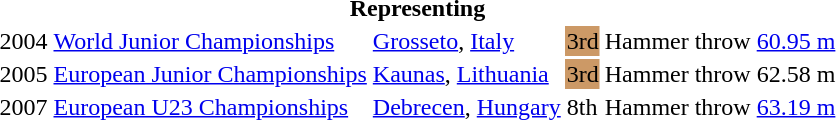<table>
<tr>
<th colspan="6">Representing </th>
</tr>
<tr>
<td>2004</td>
<td><a href='#'>World Junior Championships</a></td>
<td><a href='#'>Grosseto</a>, <a href='#'>Italy</a></td>
<td bgcolor="#cc9966">3rd</td>
<td>Hammer throw</td>
<td><a href='#'>60.95 m</a></td>
</tr>
<tr>
<td>2005</td>
<td><a href='#'>European Junior Championships</a></td>
<td><a href='#'>Kaunas</a>, <a href='#'>Lithuania</a></td>
<td bgcolor="#cc9966">3rd</td>
<td>Hammer throw</td>
<td>62.58 m </td>
</tr>
<tr>
<td>2007</td>
<td><a href='#'>European U23 Championships</a></td>
<td><a href='#'>Debrecen</a>, <a href='#'>Hungary</a></td>
<td>8th</td>
<td>Hammer throw</td>
<td><a href='#'>63.19 m</a></td>
</tr>
</table>
